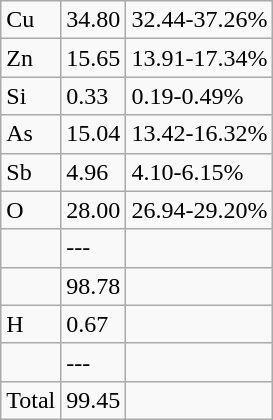<table class="wikitable">
<tr>
<td>Cu</td>
<td>34.80</td>
<td>32.44-37.26%</td>
</tr>
<tr>
<td>Zn</td>
<td>15.65</td>
<td>13.91-17.34%</td>
</tr>
<tr>
<td>Si</td>
<td>0.33</td>
<td>0.19-0.49%</td>
</tr>
<tr>
<td>As</td>
<td>15.04</td>
<td>13.42-16.32%</td>
</tr>
<tr>
<td>Sb</td>
<td>4.96</td>
<td>4.10-6.15%</td>
</tr>
<tr>
<td>O</td>
<td>28.00</td>
<td>26.94-29.20%</td>
</tr>
<tr>
<td></td>
<td>---</td>
<td></td>
</tr>
<tr>
<td></td>
<td>98.78</td>
<td></td>
</tr>
<tr>
<td>H</td>
<td>0.67</td>
<td></td>
</tr>
<tr>
<td></td>
<td>---</td>
<td></td>
</tr>
<tr>
<td>Total</td>
<td>99.45</td>
<td></td>
</tr>
</table>
